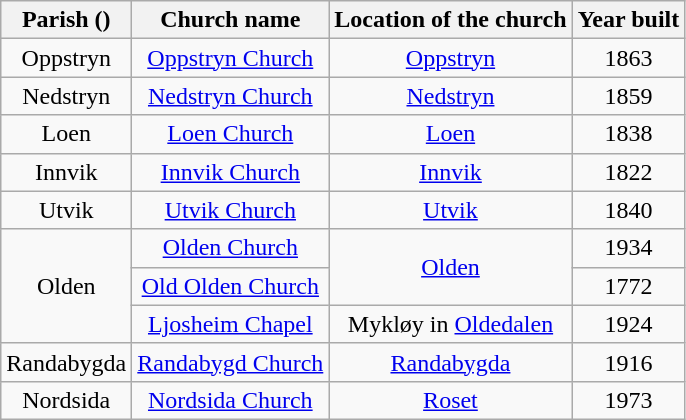<table class="wikitable" style="text-align:center">
<tr>
<th>Parish ()</th>
<th>Church name</th>
<th>Location of the church</th>
<th>Year built</th>
</tr>
<tr>
<td>Oppstryn</td>
<td><a href='#'>Oppstryn Church</a></td>
<td><a href='#'>Oppstryn</a></td>
<td>1863</td>
</tr>
<tr>
<td>Nedstryn</td>
<td><a href='#'>Nedstryn Church</a></td>
<td><a href='#'>Nedstryn</a></td>
<td>1859</td>
</tr>
<tr>
<td>Loen</td>
<td><a href='#'>Loen Church</a></td>
<td><a href='#'>Loen</a></td>
<td>1838</td>
</tr>
<tr>
<td>Innvik</td>
<td><a href='#'>Innvik Church</a></td>
<td><a href='#'>Innvik</a></td>
<td>1822</td>
</tr>
<tr>
<td>Utvik</td>
<td><a href='#'>Utvik Church</a></td>
<td><a href='#'>Utvik</a></td>
<td>1840</td>
</tr>
<tr>
<td rowspan="3">Olden</td>
<td><a href='#'>Olden Church</a></td>
<td rowspan="2"><a href='#'>Olden</a></td>
<td>1934</td>
</tr>
<tr>
<td><a href='#'>Old Olden Church</a></td>
<td>1772</td>
</tr>
<tr>
<td><a href='#'>Ljosheim Chapel</a></td>
<td>Mykløy in <a href='#'>Oldedalen</a></td>
<td>1924</td>
</tr>
<tr>
<td>Randabygda</td>
<td><a href='#'>Randabygd Church</a></td>
<td><a href='#'>Randabygda</a></td>
<td>1916</td>
</tr>
<tr>
<td>Nordsida</td>
<td><a href='#'>Nordsida Church</a></td>
<td><a href='#'>Roset</a></td>
<td>1973</td>
</tr>
</table>
